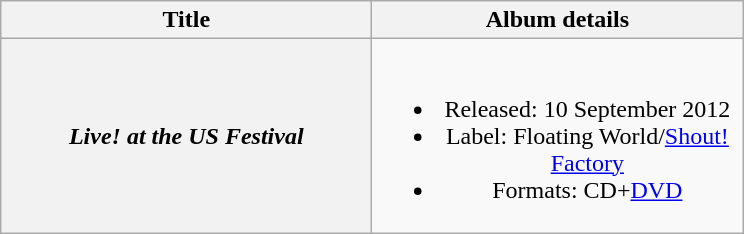<table class="wikitable plainrowheaders" style="text-align:center;">
<tr>
<th scope="col" style="width:15em;">Title</th>
<th scope="col" style="width:15em;">Album details</th>
</tr>
<tr>
<th scope="row"><em>Live! at the US Festival</em></th>
<td><br><ul><li>Released: 10 September 2012</li><li>Label: Floating World/<a href='#'>Shout! Factory</a></li><li>Formats: CD+<a href='#'>DVD</a></li></ul></td>
</tr>
</table>
